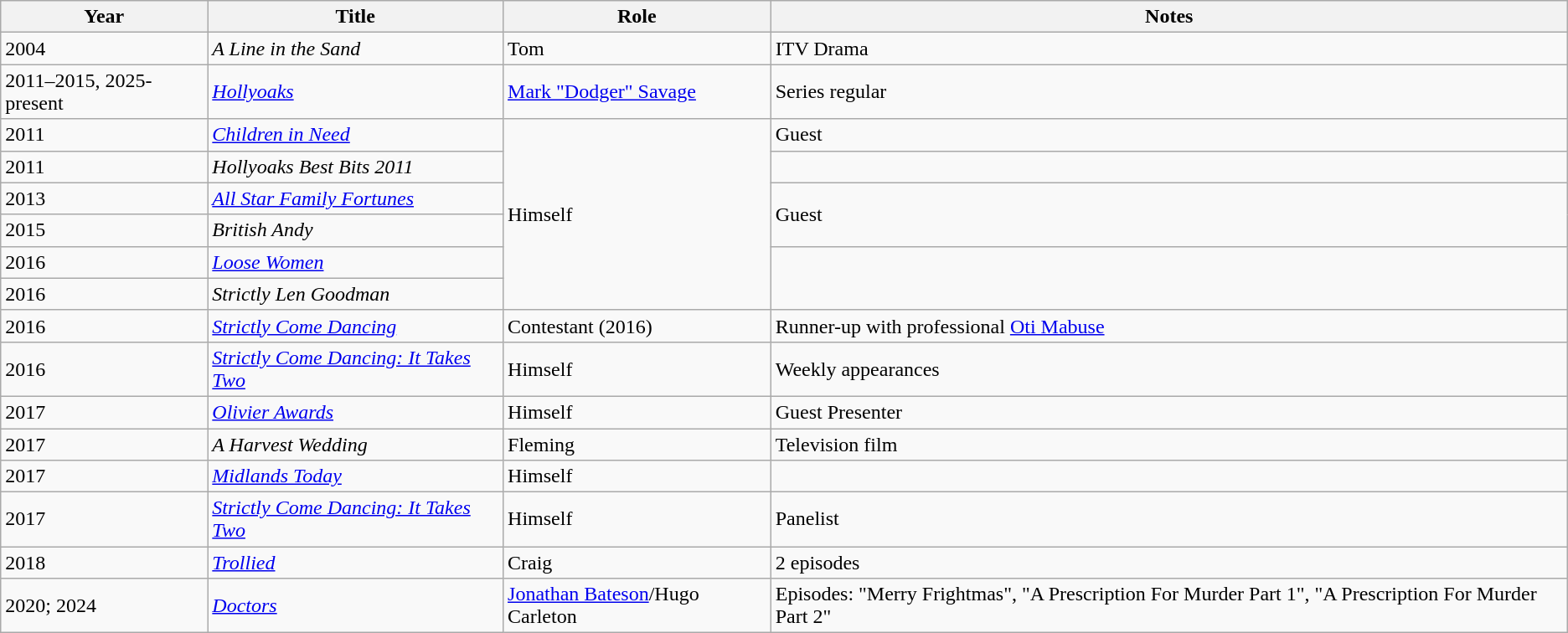<table class="wikitable">
<tr>
<th>Year</th>
<th>Title</th>
<th>Role</th>
<th>Notes</th>
</tr>
<tr>
<td>2004</td>
<td><em>A Line in the Sand</em></td>
<td>Tom</td>
<td>ITV Drama</td>
</tr>
<tr>
<td>2011–2015, 2025-present</td>
<td><em><a href='#'>Hollyoaks</a></em></td>
<td><a href='#'>Mark "Dodger" Savage</a></td>
<td>Series regular</td>
</tr>
<tr>
<td>2011</td>
<td><em><a href='#'>Children in Need</a></em></td>
<td rowspan="6">Himself</td>
<td>Guest</td>
</tr>
<tr>
<td>2011</td>
<td><em>Hollyoaks Best Bits 2011</em></td>
</tr>
<tr>
<td>2013</td>
<td><em><a href='#'>All Star Family Fortunes</a></em></td>
<td rowspan="2">Guest</td>
</tr>
<tr>
<td>2015</td>
<td><em>British Andy</em></td>
</tr>
<tr>
<td>2016</td>
<td><em><a href='#'>Loose Women</a></em></td>
</tr>
<tr>
<td>2016</td>
<td><em>Strictly Len Goodman</em></td>
</tr>
<tr>
<td>2016</td>
<td><em><a href='#'>Strictly Come Dancing</a></em></td>
<td>Contestant (2016)</td>
<td>Runner-up with professional <a href='#'>Oti Mabuse</a></td>
</tr>
<tr>
<td>2016</td>
<td><em><a href='#'>Strictly Come Dancing: It Takes Two</a></em></td>
<td>Himself</td>
<td>Weekly appearances</td>
</tr>
<tr>
<td>2017</td>
<td><em><a href='#'>Olivier Awards</a></em></td>
<td>Himself</td>
<td>Guest Presenter</td>
</tr>
<tr>
<td>2017</td>
<td><em>A Harvest Wedding</em></td>
<td>Fleming</td>
<td>Television film</td>
</tr>
<tr>
<td>2017</td>
<td><em><a href='#'>Midlands Today</a></em></td>
<td>Himself</td>
<td></td>
</tr>
<tr>
<td>2017</td>
<td><em><a href='#'>Strictly Come Dancing: It Takes Two</a></em></td>
<td>Himself</td>
<td>Panelist</td>
</tr>
<tr>
<td>2018</td>
<td><em><a href='#'>Trollied</a></em></td>
<td>Craig</td>
<td>2 episodes</td>
</tr>
<tr>
<td>2020; 2024</td>
<td><em><a href='#'>Doctors</a></em></td>
<td><a href='#'>Jonathan Bateson</a>/Hugo Carleton</td>
<td>Episodes: "Merry Frightmas", "A Prescription For Murder Part 1", "A Prescription For Murder Part 2"</td>
</tr>
</table>
